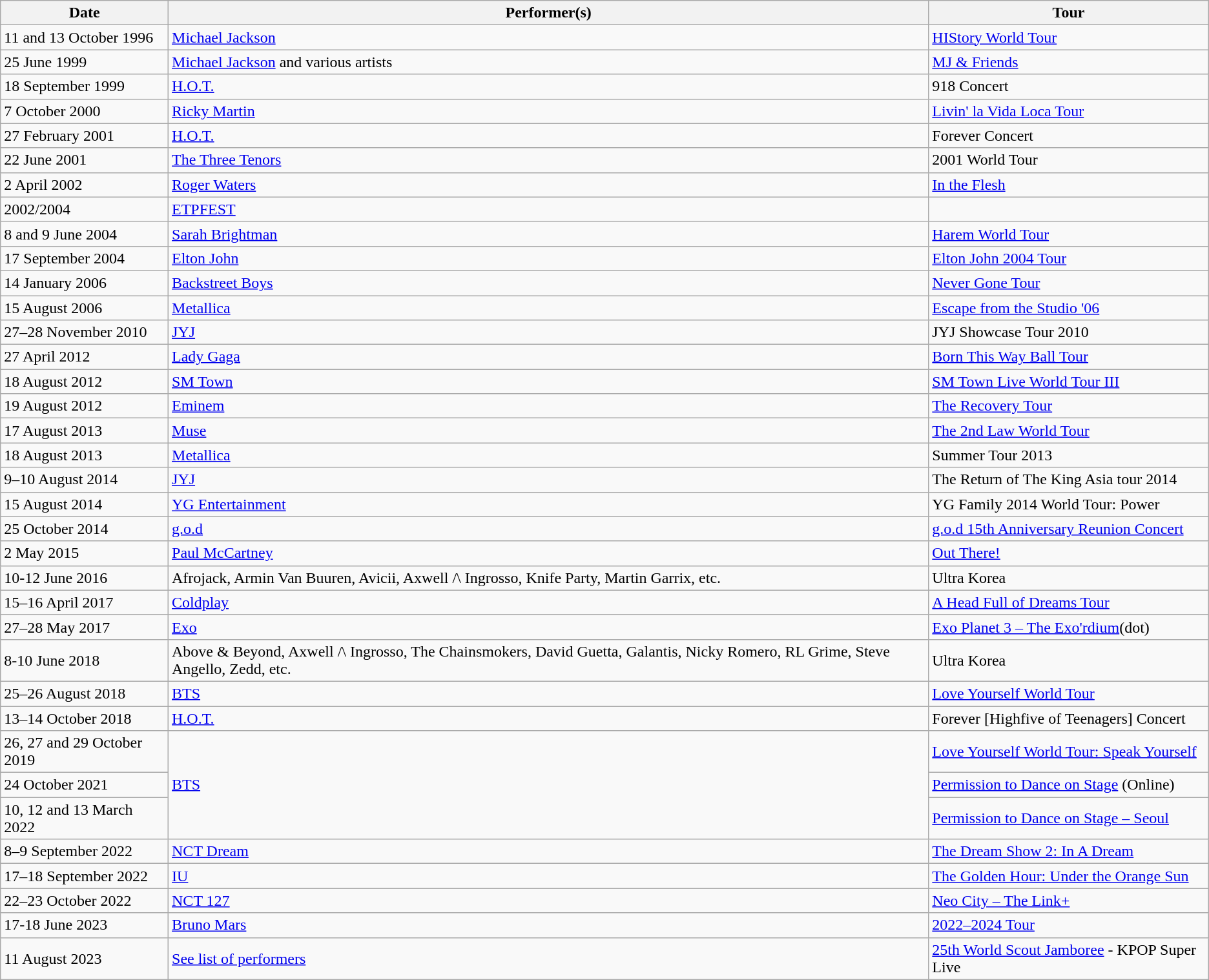<table class="wikitable sortable">
<tr>
<th>Date</th>
<th>Performer(s)</th>
<th>Tour</th>
</tr>
<tr>
<td style="text-align: left;">11 and 13 October 1996</td>
<td style="text-align: left;"><a href='#'>Michael Jackson</a></td>
<td style="text-align: left;"><a href='#'>HIStory World Tour</a></td>
</tr>
<tr>
<td style="text-align: left;">25 June 1999</td>
<td style="text-align: left;"><a href='#'>Michael Jackson</a> and various artists</td>
<td style="text-align: left;"><a href='#'>MJ & Friends</a></td>
</tr>
<tr>
<td style="text-align: left;">18 September 1999</td>
<td style="text-align: left;"><a href='#'>H.O.T.</a></td>
<td style="text-align: left;">918 Concert</td>
</tr>
<tr>
<td style="text-align: left;">7 October 2000</td>
<td style="text-align: left;"><a href='#'>Ricky Martin</a></td>
<td style="text-align: left;"><a href='#'>Livin' la Vida Loca Tour</a></td>
</tr>
<tr>
<td style="text-align: left;">27 February 2001</td>
<td style="text-align: left;"><a href='#'>H.O.T.</a></td>
<td style="text-align: left;">Forever Concert</td>
</tr>
<tr>
<td style="text-align: left;">22 June 2001</td>
<td style="text-align: left;"><a href='#'>The Three Tenors</a></td>
<td style="text-align: left;">2001 World Tour</td>
</tr>
<tr>
<td style="text-align: left;">2 April 2002</td>
<td style="text-align: left;"><a href='#'>Roger Waters</a></td>
<td style="text-align: left;"><a href='#'>In the Flesh</a></td>
</tr>
<tr>
<td style="text-align: left;">2002/2004</td>
<td style="text-align: left;"><a href='#'>ETPFEST</a></td>
<td style="text-align: left;"></td>
</tr>
<tr>
<td style="text-align: left;">8 and 9 June 2004</td>
<td style="text-align: left;"><a href='#'>Sarah Brightman</a></td>
<td style="text-align: left;"><a href='#'>Harem World Tour</a></td>
</tr>
<tr>
<td style="text-align: left;">17 September 2004</td>
<td style="text-align: left;"><a href='#'>Elton John</a></td>
<td style="text-align: left;"><a href='#'>Elton John 2004 Tour</a></td>
</tr>
<tr>
<td style="text-align: left;">14 January 2006</td>
<td style="text-align: left;"><a href='#'>Backstreet Boys</a></td>
<td style="text-align: left;"><a href='#'>Never Gone Tour</a></td>
</tr>
<tr>
<td style="text-align: left;">15 August 2006</td>
<td style="text-align: left;"><a href='#'>Metallica</a></td>
<td style="text-align: left;"><a href='#'>Escape from the Studio '06</a></td>
</tr>
<tr>
<td style="text-align: left;">27–28 November 2010</td>
<td style="text-align: left;"><a href='#'>JYJ</a></td>
<td style="text-align: left;">JYJ Showcase Tour 2010</td>
</tr>
<tr>
<td style="text-align: left;">27 April 2012</td>
<td style="text-align: left;"><a href='#'>Lady Gaga</a></td>
<td style="text-align: left;"><a href='#'>Born This Way Ball Tour</a></td>
</tr>
<tr>
<td style="text-align: left;">18 August 2012</td>
<td style="text-align: left;"><a href='#'>SM Town</a></td>
<td style="text-align: left;"><a href='#'>SM Town Live World Tour III</a></td>
</tr>
<tr>
<td>19 August 2012</td>
<td><a href='#'>Eminem</a></td>
<td><a href='#'>The Recovery Tour</a></td>
</tr>
<tr>
<td style="text-align: left;">17 August 2013</td>
<td style="text-align: left;"><a href='#'>Muse</a></td>
<td style="text-align: left;"><a href='#'>The 2nd Law World Tour</a></td>
</tr>
<tr>
<td style="text-align: left;">18 August 2013</td>
<td style="text-align: left;"><a href='#'>Metallica</a></td>
<td style="text-align: left;">Summer Tour 2013</td>
</tr>
<tr>
<td style="text-align: left;">9–10 August 2014</td>
<td style="text-align: left;"><a href='#'>JYJ</a></td>
<td style="text-align: left;">The Return of The King Asia tour 2014</td>
</tr>
<tr>
<td style="text-align: left;">15 August 2014</td>
<td style="text-align: left;"><a href='#'>YG Entertainment</a></td>
<td style="text-align: left;">YG Family 2014 World Tour: Power</td>
</tr>
<tr>
<td style="text-align: left;">25 October 2014</td>
<td style="text-align: left;"><a href='#'>g.o.d</a></td>
<td style="text-align: left;"><a href='#'>g.o.d 15th Anniversary Reunion Concert</a></td>
</tr>
<tr>
<td style="text-align: left;">2 May 2015</td>
<td style="text-align: left;"><a href='#'>Paul McCartney</a></td>
<td style="text-align: left;"><a href='#'>Out There!</a></td>
</tr>
<tr>
<td style="text-align: left;">10-12 June 2016</td>
<td style="text-align: left;">Afrojack, Armin Van Buuren, Avicii, Axwell /\ Ingrosso, Knife Party, Martin Garrix, etc.</td>
<td style="text-align: left;">Ultra Korea</td>
</tr>
<tr>
<td style="text-align: left;">15–16 April 2017</td>
<td style="text-align: left;"><a href='#'>Coldplay</a></td>
<td style="text-align: left;"><a href='#'>A Head Full of Dreams Tour</a></td>
</tr>
<tr>
<td style="text-align: left;">27–28 May 2017</td>
<td style="text-align: left;"><a href='#'>Exo</a></td>
<td style="text-align: left;"><a href='#'>Exo Planet 3 – The Exo'rdium</a>(dot)</td>
</tr>
<tr>
<td style="text-align: left;">8-10 June 2018</td>
<td style="text-align: left;">Above & Beyond, Axwell /\ Ingrosso, The Chainsmokers, David Guetta, Galantis, Nicky Romero, RL Grime, Steve Angello, Zedd, etc.</td>
<td style="text-align: left;">Ultra Korea</td>
</tr>
<tr>
<td style="text-align: left;">25–26 August 2018</td>
<td style="text-align: left;"><a href='#'>BTS</a></td>
<td style="text-align: left;"><a href='#'>Love Yourself World Tour</a></td>
</tr>
<tr>
<td style="text-align: left;">13–14 October 2018</td>
<td style="text-align: left;"><a href='#'>H.O.T.</a></td>
<td style="text-align: left;">Forever [Highfive of Teenagers] Concert</td>
</tr>
<tr>
<td style="text-align: left;">26, 27 and 29 October 2019</td>
<td rowspan="3" style="text-align: left;"><a href='#'>BTS</a></td>
<td style="text-align: left;"><a href='#'>Love Yourself World Tour: Speak Yourself</a></td>
</tr>
<tr>
<td style="text-align: left;">24 October 2021</td>
<td style="text-align: left;"><a href='#'>Permission to Dance on Stage</a> (Online)</td>
</tr>
<tr>
<td style="text=align: left;">10, 12 and 13 March 2022</td>
<td style="text-align: left;"><a href='#'>Permission to Dance on Stage – Seoul</a></td>
</tr>
<tr>
<td style="text-align: left;">8–9 September 2022</td>
<td style="text-align: left;"><a href='#'>NCT Dream</a></td>
<td style="text-align: left;"><a href='#'>The Dream Show 2: In A Dream</a></td>
</tr>
<tr>
<td style="text-align: left;">17–18 September 2022</td>
<td style="text-align: left;"><a href='#'>IU</a></td>
<td style="text-align: left;"><a href='#'>The Golden Hour: Under the Orange Sun</a></td>
</tr>
<tr>
<td style="text-align: left;">22–23 October 2022</td>
<td style="text-align: left;"><a href='#'>NCT 127</a></td>
<td style="text-align: left;"><a href='#'>Neo City – The Link+</a></td>
</tr>
<tr>
<td>17-18 June 2023</td>
<td><a href='#'>Bruno Mars</a></td>
<td><a href='#'>2022–2024 Tour</a></td>
</tr>
<tr>
<td>11 August 2023</td>
<td><a href='#'>See list of performers</a></td>
<td><a href='#'>25th World Scout Jamboree</a> - KPOP Super Live</td>
</tr>
</table>
